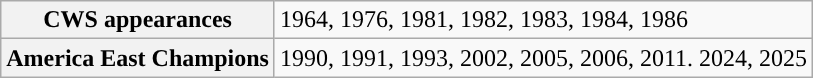<table class="wikitable">
<tr>
<th>CWS appearances</th>
<td>1964, 1976, 1981, 1982, 1983, 1984, 1986</td>
</tr>
<tr>
<th>America East Champions</th>
<td>1990, 1991, 1993, 2002, 2005, 2006, 2011. 2024, 2025</td>
</tr>
</table>
